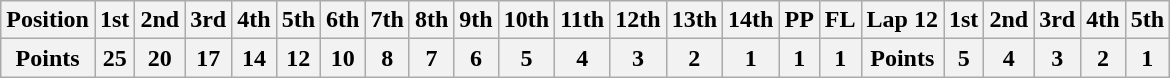<table class="wikitable">
<tr>
<th>Position</th>
<th>1st</th>
<th>2nd</th>
<th>3rd</th>
<th>4th</th>
<th>5th</th>
<th>6th</th>
<th>7th</th>
<th>8th</th>
<th>9th</th>
<th>10th</th>
<th>11th</th>
<th>12th</th>
<th>13th</th>
<th>14th</th>
<th>PP</th>
<th>FL</th>
<th>Lap 12</th>
<th>1st</th>
<th>2nd</th>
<th>3rd</th>
<th>4th</th>
<th>5th</th>
</tr>
<tr>
<th>Points</th>
<th>25</th>
<th>20</th>
<th>17</th>
<th>14</th>
<th>12</th>
<th>10</th>
<th>8</th>
<th>7</th>
<th>6</th>
<th>5</th>
<th>4</th>
<th>3</th>
<th>2</th>
<th>1</th>
<th>1</th>
<th>1</th>
<th>Points</th>
<th>5</th>
<th>4</th>
<th>3</th>
<th>2</th>
<th>1</th>
</tr>
</table>
